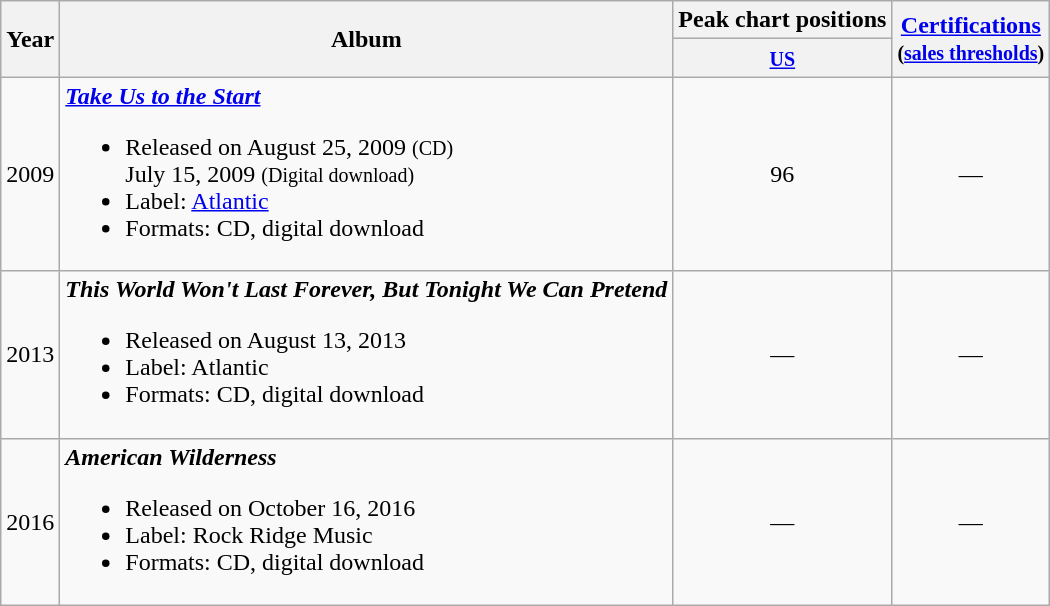<table class="wikitable">
<tr>
<th style="text-align:center;" rowspan="2">Year</th>
<th style="text-align:center;" rowspan="2">Album</th>
<th style="text-align:center;">Peak chart positions</th>
<th style="text-align:center;" rowspan="2"><a href='#'>Certifications</a><br><small>(<a href='#'>sales thresholds</a>)</small></th>
</tr>
<tr>
<th style="text-align:center;"><small><a href='#'>US</a></small></th>
</tr>
<tr>
<td style="text-align:center;">2009</td>
<td><strong><em><a href='#'>Take Us to the Start</a></em></strong><br><ul><li>Released on August 25, 2009 <small>(CD)</small><br> July 15, 2009 <small>(Digital download)</small></li><li>Label: <a href='#'>Atlantic</a></li><li>Formats: CD, digital download</li></ul></td>
<td style="text-align:center;">96</td>
<td style="text-align:center;">—</td>
</tr>
<tr>
<td style="text-align:center;">2013</td>
<td><strong><em>This World Won't Last Forever, But Tonight We Can Pretend</em></strong><br><ul><li>Released on August 13, 2013</li><li>Label: Atlantic</li><li>Formats: CD, digital download</li></ul></td>
<td style="text-align:center;">—</td>
<td style="text-align:center;">—</td>
</tr>
<tr>
<td style="text-align:center;">2016</td>
<td><strong><em>American Wilderness</em></strong><br><ul><li>Released on October 16, 2016</li><li>Label: Rock Ridge Music</li><li>Formats: CD, digital download</li></ul></td>
<td style="text-align:center;">—</td>
<td style="text-align:center;">—</td>
</tr>
</table>
